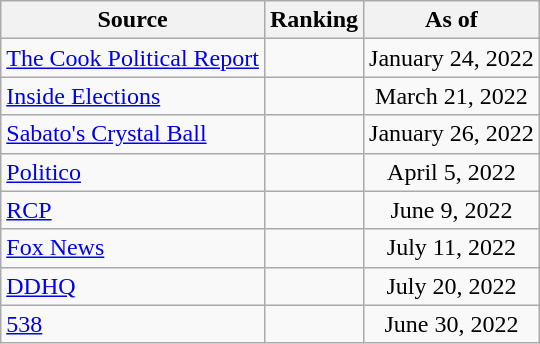<table class="wikitable" style="text-align:center">
<tr>
<th>Source</th>
<th>Ranking</th>
<th>As of</th>
</tr>
<tr>
<td align=left><a href='#'>The Cook Political Report</a></td>
<td></td>
<td>January 24, 2022</td>
</tr>
<tr>
<td align=left><a href='#'>Inside Elections</a></td>
<td></td>
<td>March 21, 2022</td>
</tr>
<tr>
<td align=left><a href='#'>Sabato's Crystal Ball</a></td>
<td></td>
<td>January 26, 2022</td>
</tr>
<tr>
<td align="left"><a href='#'>Politico</a></td>
<td></td>
<td>April 5, 2022</td>
</tr>
<tr>
<td align="left"><a href='#'>RCP</a></td>
<td></td>
<td>June 9, 2022</td>
</tr>
<tr>
<td align=left><a href='#'>Fox News</a></td>
<td></td>
<td>July 11, 2022</td>
</tr>
<tr>
<td align="left"><a href='#'>DDHQ</a></td>
<td></td>
<td>July 20, 2022</td>
</tr>
<tr>
<td align="left"><a href='#'>538</a></td>
<td></td>
<td>June 30, 2022</td>
</tr>
</table>
